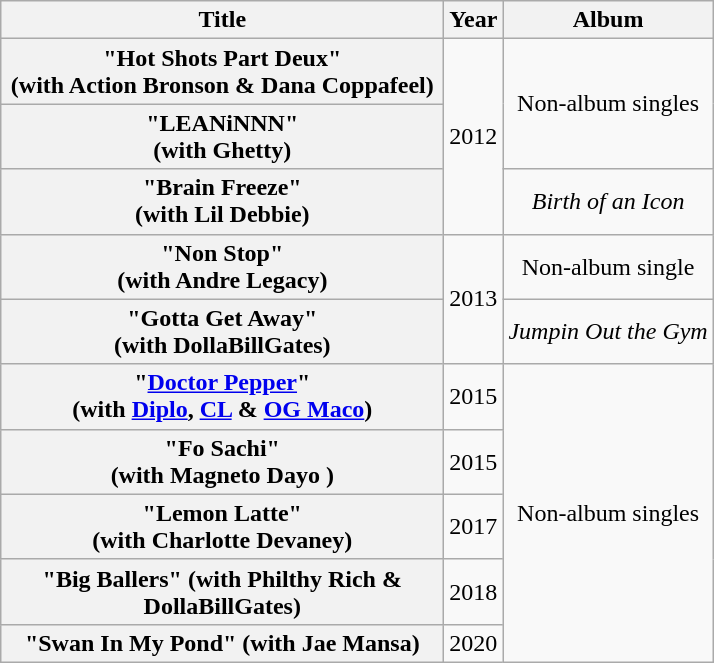<table class="wikitable plainrowheaders" style="text-align:center;">
<tr>
<th scope="col" style="width:18em;">Title</th>
<th scope="col">Year</th>
<th scope="col">Album</th>
</tr>
<tr>
<th scope="row">"Hot Shots Part Deux"<br><span>(with Action Bronson & Dana Coppafeel)</span></th>
<td rowspan="3">2012</td>
<td rowspan="2">Non-album singles</td>
</tr>
<tr>
<th scope="row">"LEANiNNN"<br><span>(with Ghetty)</span></th>
</tr>
<tr>
<th scope="row">"Brain Freeze"<br><span>(with Lil Debbie)</span></th>
<td><em>Birth of an Icon</em></td>
</tr>
<tr>
<th scope="row">"Non Stop"<br><span>(with Andre Legacy)</span></th>
<td rowspan="2">2013</td>
<td>Non-album single</td>
</tr>
<tr>
<th scope="row">"Gotta Get Away"<br><span>(with DollaBillGates)</span></th>
<td><em>Jumpin Out the Gym</em></td>
</tr>
<tr>
<th scope="row">"<a href='#'>Doctor Pepper</a>"<br><span>(with <a href='#'>Diplo</a>, <a href='#'>CL</a> & <a href='#'>OG Maco</a>)</span></th>
<td>2015</td>
<td rowspan="5">Non-album singles</td>
</tr>
<tr>
<th scope="row">"Fo Sachi"<br><span>(with Magneto Dayo )</span></th>
<td>2015</td>
</tr>
<tr>
<th scope="row">"Lemon Latte"<br><span>(with Charlotte Devaney)</span></th>
<td>2017</td>
</tr>
<tr>
<th scope="row">"Big Ballers" (with Philthy Rich & DollaBillGates)</th>
<td>2018</td>
</tr>
<tr>
<th scope="row">"Swan In My Pond" (with Jae Mansa)</th>
<td>2020</td>
</tr>
</table>
